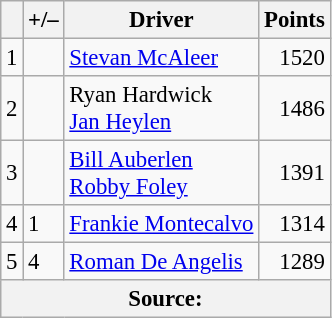<table class="wikitable" style="font-size: 95%;">
<tr>
<th scope="col"></th>
<th scope="col">+/–</th>
<th scope="col">Driver</th>
<th scope="col">Points</th>
</tr>
<tr>
<td align=center>1</td>
<td align="left"></td>
<td> <a href='#'>Stevan McAleer</a></td>
<td align=right>1520</td>
</tr>
<tr>
<td align=center>2</td>
<td align="left"></td>
<td> Ryan Hardwick<br> <a href='#'>Jan Heylen</a></td>
<td align=right>1486</td>
</tr>
<tr>
<td align=center>3</td>
<td align="left"></td>
<td> <a href='#'>Bill Auberlen</a><br> <a href='#'>Robby Foley</a></td>
<td align=right>1391</td>
</tr>
<tr>
<td align=center>4</td>
<td align="left"> 1</td>
<td> <a href='#'>Frankie Montecalvo</a></td>
<td align=right>1314</td>
</tr>
<tr>
<td align=center>5</td>
<td align="left"> 4</td>
<td> <a href='#'>Roman De Angelis</a></td>
<td align=right>1289</td>
</tr>
<tr>
<th colspan=5>Source:</th>
</tr>
</table>
